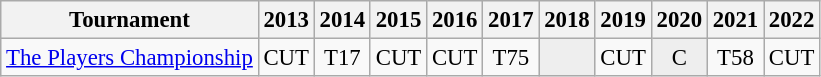<table class="wikitable" style="font-size:95%;text-align:center;">
<tr>
<th>Tournament</th>
<th>2013</th>
<th>2014</th>
<th>2015</th>
<th>2016</th>
<th>2017</th>
<th>2018</th>
<th>2019</th>
<th>2020</th>
<th>2021</th>
<th>2022</th>
</tr>
<tr>
<td align=left><a href='#'>The Players Championship</a></td>
<td>CUT</td>
<td>T17</td>
<td>CUT</td>
<td>CUT</td>
<td>T75</td>
<td style="background:#eeeeee;"></td>
<td>CUT</td>
<td style="background:#eeeeee;">C</td>
<td>T58</td>
<td>CUT</td>
</tr>
</table>
